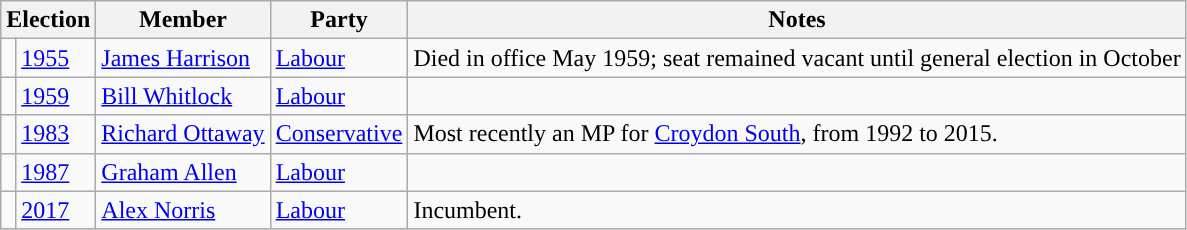<table class="wikitable">
<tr>
<th colspan="2">Election</th>
<th>Member</th>
<th>Party</th>
<th>Notes</th>
</tr>
<tr>
<td style="background-color: "></td>
<td><a href='#'>1955</a></td>
<td><a href='#'>James Harrison</a></td>
<td><a href='#'>Labour</a></td>
<td>Died in office May 1959; seat remained vacant until general election in October</td>
</tr>
<tr>
<td style="background-color: "></td>
<td><a href='#'>1959</a></td>
<td><a href='#'>Bill Whitlock</a></td>
<td><a href='#'>Labour</a></td>
<td></td>
</tr>
<tr>
<td style="background-color: "></td>
<td><a href='#'>1983</a></td>
<td><a href='#'>Richard Ottaway</a></td>
<td><a href='#'>Conservative</a></td>
<td>Most recently an MP for <a href='#'>Croydon South</a>, from 1992 to 2015.</td>
</tr>
<tr>
<td style="background-color: "></td>
<td><a href='#'>1987</a></td>
<td><a href='#'>Graham Allen</a></td>
<td><a href='#'>Labour</a></td>
<td></td>
</tr>
<tr>
<td></td>
<td><a href='#'>2017</a></td>
<td><a href='#'>Alex Norris</a></td>
<td><a href='#'>Labour</a></td>
<td>Incumbent.</td>
</tr>
</table>
